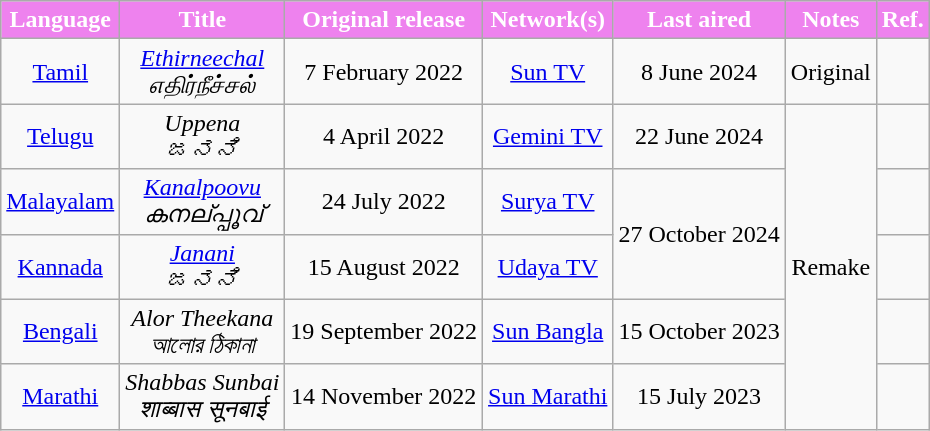<table class="wikitable" style="text-align:center;">
<tr style="color:white">
<th style="background:Violet; ">Language</th>
<th style="background:Violet; ">Title</th>
<th style="background:Violet; ">Original release</th>
<th style="background:Violet; ">Network(s)</th>
<th style="background:Violet; ">Last aired</th>
<th style="background:Violet; ">Notes</th>
<th style="background:Violet; ">Ref.</th>
</tr>
<tr>
<td><a href='#'>Tamil</a></td>
<td><em><a href='#'>Ethirneechal</a> <br> எதிர்நீச்சல்</em></td>
<td>7 February 2022</td>
<td><a href='#'>Sun TV</a></td>
<td>8 June 2024</td>
<td>Original</td>
<td></td>
</tr>
<tr>
<td><a href='#'>Telugu</a></td>
<td><em>Uppena <br> ಜನನಿ</em></td>
<td>4 April 2022</td>
<td><a href='#'>Gemini TV</a></td>
<td>22 June 2024</td>
<td rowspan="5">Remake</td>
<td></td>
</tr>
<tr>
<td><a href='#'>Malayalam</a></td>
<td><em><a href='#'>Kanalpoovu</a> <br> കനല്പ്പൂവ്</em></td>
<td>24 July 2022</td>
<td><a href='#'>Surya TV</a></td>
<td rowspan=2>27 October 2024</td>
<td></td>
</tr>
<tr>
<td><a href='#'>Kannada</a></td>
<td><em><a href='#'>Janani</a> <br> ಜನನಿ</em></td>
<td>15 August 2022</td>
<td><a href='#'>Udaya TV</a></td>
<td></td>
</tr>
<tr>
<td><a href='#'>Bengali</a></td>
<td><em>Alor Theekana <br> আলোর ঠিকানা</em></td>
<td>19 September 2022</td>
<td><a href='#'>Sun Bangla</a></td>
<td>15 October 2023</td>
<td></td>
</tr>
<tr>
<td><a href='#'>Marathi</a></td>
<td><em>Shabbas Sunbai <br> शाब्बास सूनबाई</em></td>
<td>14 November 2022</td>
<td><a href='#'>Sun Marathi</a></td>
<td>15 July 2023</td>
<td></td>
</tr>
</table>
